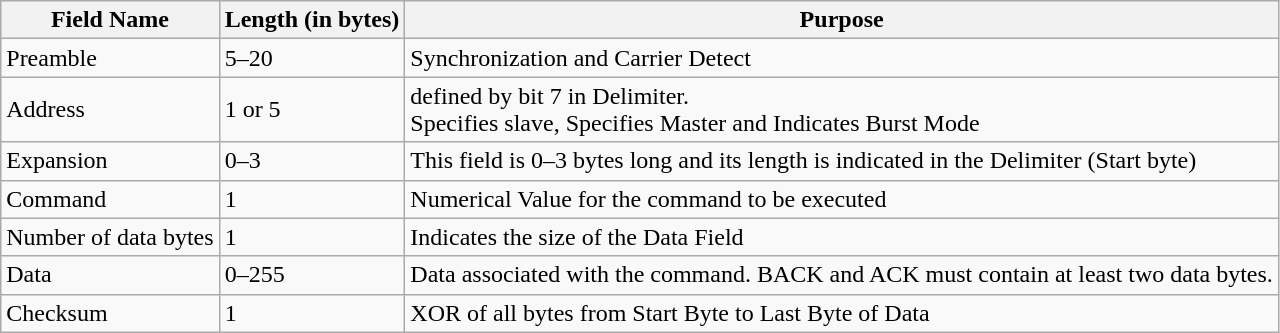<table class="wikitable">
<tr>
<th>Field Name</th>
<th>Length (in bytes)</th>
<th>Purpose</th>
</tr>
<tr>
<td>Preamble</td>
<td>5–20</td>
<td>Synchronization and Carrier Detect</td>
</tr>
<tr>
<td>Address</td>
<td>1 or 5</td>
<td>defined by bit 7 in Delimiter.<br>Specifies slave, Specifies Master and Indicates Burst Mode</td>
</tr>
<tr>
<td>Expansion</td>
<td>0–3</td>
<td>This field is 0–3 bytes long and its length is indicated in the Delimiter (Start byte)</td>
</tr>
<tr>
<td>Command</td>
<td>1</td>
<td>Numerical Value for the command to be executed</td>
</tr>
<tr>
<td>Number of data bytes</td>
<td>1</td>
<td>Indicates the size of the Data Field</td>
</tr>
<tr>
<td>Data</td>
<td>0–255</td>
<td>Data associated with the command. BACK and ACK must contain at least two data bytes.</td>
</tr>
<tr>
<td>Checksum</td>
<td>1</td>
<td>XOR of all bytes from Start Byte to Last Byte of Data</td>
</tr>
</table>
